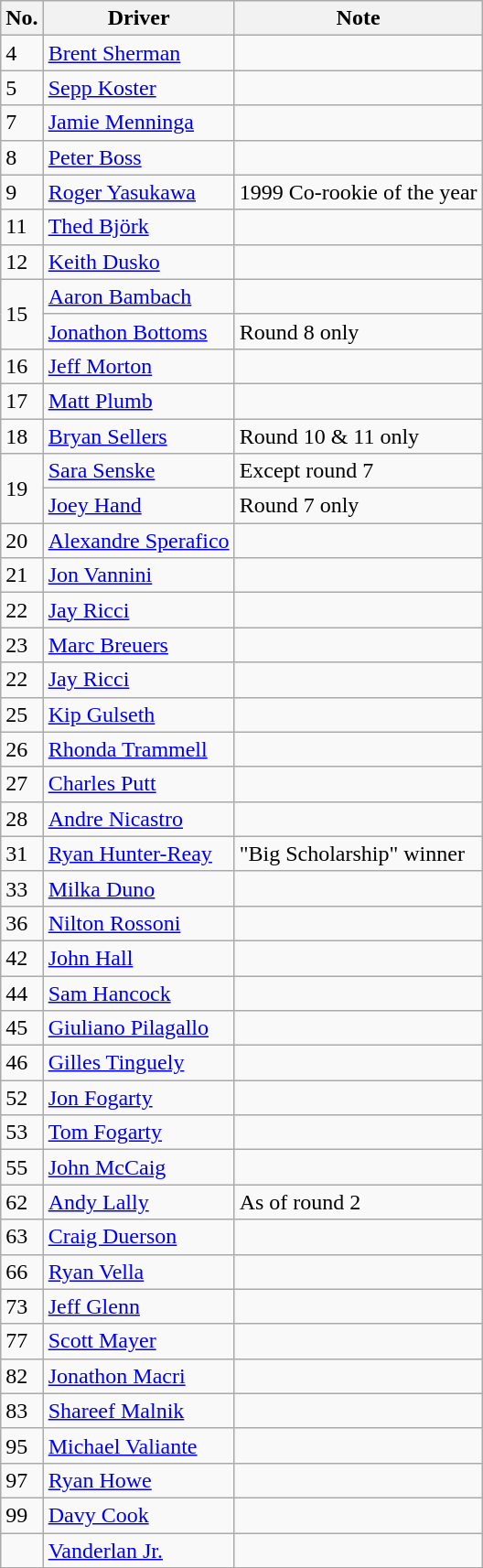<table class="wikitable">
<tr>
<th>No.</th>
<th>Driver</th>
<th>Note</th>
</tr>
<tr>
<td>4</td>
<td> <a href='#'>Brent Sherman</a></td>
<td></td>
</tr>
<tr>
<td>5</td>
<td> <a href='#'>Sepp Koster</a></td>
<td></td>
</tr>
<tr>
<td>7</td>
<td> <a href='#'>Jamie Menninga</a></td>
<td></td>
</tr>
<tr>
<td>8</td>
<td> <a href='#'>Peter Boss</a></td>
<td></td>
</tr>
<tr>
<td>9</td>
<td> <a href='#'>Roger Yasukawa</a></td>
<td>1999 Co-rookie of the year</td>
</tr>
<tr>
<td>11</td>
<td> <a href='#'>Thed Björk</a></td>
<td></td>
</tr>
<tr>
<td>12</td>
<td> <a href='#'>Keith Dusko</a></td>
<td></td>
</tr>
<tr>
<td rowspan=2>15</td>
<td> <a href='#'>Aaron Bambach</a></td>
<td></td>
</tr>
<tr>
<td> <a href='#'>Jonathon Bottoms</a></td>
<td>Round 8 only</td>
</tr>
<tr>
<td>16</td>
<td> <a href='#'>Jeff Morton</a></td>
<td></td>
</tr>
<tr>
<td>17</td>
<td> <a href='#'>Matt Plumb</a></td>
<td></td>
</tr>
<tr>
<td>18</td>
<td> <a href='#'>Bryan Sellers</a></td>
<td>Round 10 & 11 only</td>
</tr>
<tr>
<td rowspan=2>19</td>
<td> <a href='#'>Sara Senske</a></td>
<td>Except round 7</td>
</tr>
<tr>
<td> <a href='#'>Joey Hand</a></td>
<td>Round 7 only</td>
</tr>
<tr>
<td>20</td>
<td> <a href='#'>Alexandre Sperafico</a></td>
<td></td>
</tr>
<tr>
<td>21</td>
<td> <a href='#'>Jon Vannini</a></td>
<td></td>
</tr>
<tr>
<td>22</td>
<td> <a href='#'>Jay Ricci</a></td>
<td></td>
</tr>
<tr>
<td>23</td>
<td> <a href='#'>Marc Breuers</a></td>
<td></td>
</tr>
<tr>
<td>22</td>
<td> <a href='#'>Jay Ricci</a></td>
<td></td>
</tr>
<tr>
<td>25</td>
<td> <a href='#'>Kip Gulseth</a></td>
<td></td>
</tr>
<tr>
<td>26</td>
<td> <a href='#'>Rhonda Trammell</a></td>
<td></td>
</tr>
<tr>
<td>27</td>
<td> <a href='#'>Charles Putt</a></td>
<td></td>
</tr>
<tr>
<td>28</td>
<td> <a href='#'>Andre Nicastro</a></td>
<td></td>
</tr>
<tr>
<td>31</td>
<td> <a href='#'>Ryan Hunter-Reay</a></td>
<td>"Big Scholarship" winner</td>
</tr>
<tr>
<td>33</td>
<td> <a href='#'>Milka Duno</a></td>
<td></td>
</tr>
<tr>
<td>36</td>
<td> <a href='#'>Nilton Rossoni</a></td>
<td></td>
</tr>
<tr>
<td>42</td>
<td> <a href='#'>John Hall</a></td>
<td></td>
</tr>
<tr>
<td>44</td>
<td> <a href='#'>Sam Hancock</a></td>
<td></td>
</tr>
<tr>
<td>45</td>
<td> <a href='#'>Giuliano Pilagallo</a></td>
<td></td>
</tr>
<tr>
<td>46</td>
<td> <a href='#'>Gilles Tinguely</a></td>
<td></td>
</tr>
<tr>
<td>52</td>
<td> <a href='#'>Jon Fogarty</a></td>
<td></td>
</tr>
<tr>
<td>53</td>
<td> <a href='#'>Tom Fogarty</a></td>
<td></td>
</tr>
<tr>
<td>55</td>
<td> <a href='#'>John McCaig</a></td>
<td></td>
</tr>
<tr>
<td>62</td>
<td> <a href='#'>Andy Lally</a></td>
<td>As of round 2</td>
</tr>
<tr>
<td>63</td>
<td> <a href='#'>Craig Duerson</a></td>
<td></td>
</tr>
<tr>
<td>66</td>
<td> <a href='#'>Ryan Vella</a></td>
<td></td>
</tr>
<tr>
<td>73</td>
<td> <a href='#'>Jeff Glenn</a></td>
<td></td>
</tr>
<tr>
<td>77</td>
<td> <a href='#'>Scott Mayer</a></td>
<td></td>
</tr>
<tr>
<td>82</td>
<td> <a href='#'>Jonathon Macri</a></td>
<td></td>
</tr>
<tr>
<td>83</td>
<td> <a href='#'>Shareef Malnik</a></td>
<td></td>
</tr>
<tr>
<td>95</td>
<td> <a href='#'>Michael Valiante</a></td>
<td></td>
</tr>
<tr>
<td>97</td>
<td> <a href='#'>Ryan Howe</a></td>
<td></td>
</tr>
<tr>
<td>99</td>
<td> <a href='#'>Davy Cook</a></td>
<td></td>
</tr>
<tr>
<td></td>
<td> <a href='#'>Vanderlan Jr.</a></td>
</tr>
</table>
